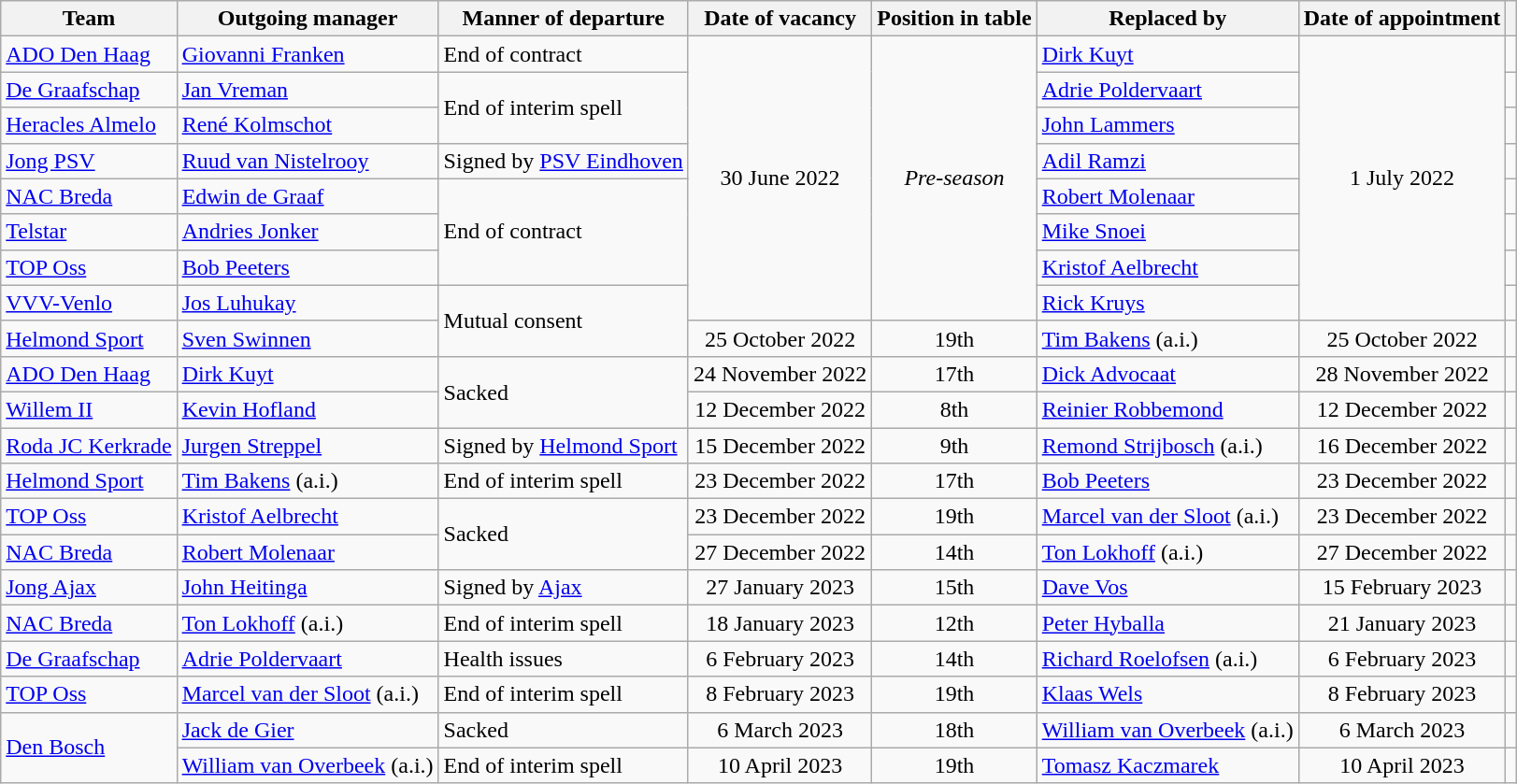<table class="wikitable" style="text-align:left">
<tr>
<th>Team</th>
<th>Outgoing manager</th>
<th>Manner of departure</th>
<th>Date of vacancy</th>
<th>Position in table</th>
<th>Replaced by</th>
<th>Date of appointment</th>
<th></th>
</tr>
<tr>
<td><a href='#'>ADO Den Haag</a></td>
<td> <a href='#'>Giovanni Franken</a></td>
<td>End of contract</td>
<td align=center rowspan="8">30 June 2022</td>
<td align=center rowspan="8"><em>Pre-season</em></td>
<td> <a href='#'>Dirk Kuyt</a></td>
<td align=center rowspan="8">1 July 2022</td>
<td></td>
</tr>
<tr>
<td><a href='#'>De Graafschap</a></td>
<td> <a href='#'>Jan Vreman</a></td>
<td rowspan="2">End of interim spell</td>
<td> <a href='#'>Adrie Poldervaart</a></td>
<td></td>
</tr>
<tr>
<td><a href='#'>Heracles Almelo</a></td>
<td> <a href='#'>René Kolmschot</a></td>
<td> <a href='#'>John Lammers</a></td>
<td></td>
</tr>
<tr>
<td><a href='#'>Jong PSV</a></td>
<td> <a href='#'>Ruud van Nistelrooy</a></td>
<td>Signed by <a href='#'>PSV Eindhoven</a></td>
<td> <a href='#'>Adil Ramzi</a></td>
<td></td>
</tr>
<tr>
<td><a href='#'>NAC Breda</a></td>
<td> <a href='#'>Edwin de Graaf</a></td>
<td rowspan="3">End of contract</td>
<td> <a href='#'>Robert Molenaar</a></td>
<td></td>
</tr>
<tr>
<td><a href='#'>Telstar</a></td>
<td> <a href='#'>Andries Jonker</a></td>
<td> <a href='#'>Mike Snoei</a></td>
<td></td>
</tr>
<tr>
<td><a href='#'>TOP Oss</a></td>
<td> <a href='#'>Bob Peeters</a></td>
<td> <a href='#'>Kristof Aelbrecht</a></td>
<td></td>
</tr>
<tr>
<td><a href='#'>VVV-Venlo</a></td>
<td> <a href='#'>Jos Luhukay</a></td>
<td rowspan="2">Mutual consent</td>
<td> <a href='#'>Rick Kruys</a></td>
<td></td>
</tr>
<tr>
<td><a href='#'>Helmond Sport</a></td>
<td> <a href='#'>Sven Swinnen</a></td>
<td align="center">25 October 2022</td>
<td align=center>19th</td>
<td> <a href='#'>Tim Bakens</a> (a.i.)</td>
<td align=center>25 October 2022</td>
<td></td>
</tr>
<tr>
<td><a href='#'>ADO Den Haag</a></td>
<td> <a href='#'>Dirk Kuyt</a></td>
<td rowspan="2">Sacked</td>
<td align=center>24 November 2022</td>
<td align=center>17th</td>
<td> <a href='#'>Dick Advocaat</a></td>
<td align=center>28 November 2022</td>
<td></td>
</tr>
<tr>
<td><a href='#'>Willem II</a></td>
<td> <a href='#'>Kevin Hofland</a></td>
<td align="center">12 December 2022</td>
<td align=center>8th</td>
<td> <a href='#'>Reinier Robbemond</a></td>
<td align=center>12 December 2022</td>
<td></td>
</tr>
<tr>
<td><a href='#'>Roda JC Kerkrade</a></td>
<td> <a href='#'>Jurgen Streppel</a></td>
<td>Signed by <a href='#'>Helmond Sport</a></td>
<td align=center>15 December 2022</td>
<td align=center>9th</td>
<td> <a href='#'>Remond Strijbosch</a> (a.i.)</td>
<td align=center>16 December 2022</td>
<td></td>
</tr>
<tr>
<td><a href='#'>Helmond Sport</a></td>
<td> <a href='#'>Tim Bakens</a> (a.i.)</td>
<td>End of interim spell</td>
<td align=center>23 December 2022</td>
<td align=center>17th</td>
<td> <a href='#'>Bob Peeters</a></td>
<td align=center>23 December 2022</td>
<td></td>
</tr>
<tr>
<td><a href='#'>TOP Oss</a></td>
<td> <a href='#'>Kristof Aelbrecht</a></td>
<td rowspan="2">Sacked</td>
<td align=center>23 December 2022</td>
<td align=center>19th</td>
<td> <a href='#'>Marcel van der Sloot</a> (a.i.)</td>
<td align=center>23 December 2022</td>
<td></td>
</tr>
<tr>
<td><a href='#'>NAC Breda</a></td>
<td> <a href='#'>Robert Molenaar</a></td>
<td align="center">27 December 2022</td>
<td align=center>14th</td>
<td> <a href='#'>Ton Lokhoff</a> (a.i.)</td>
<td align=center>27 December 2022</td>
<td></td>
</tr>
<tr>
<td><a href='#'>Jong Ajax</a></td>
<td> <a href='#'>John Heitinga</a></td>
<td>Signed by <a href='#'>Ajax</a></td>
<td align=center>27 January 2023</td>
<td align=center>15th</td>
<td> <a href='#'>Dave Vos</a></td>
<td align=center>15 February 2023</td>
<td></td>
</tr>
<tr>
<td><a href='#'>NAC Breda</a></td>
<td> <a href='#'>Ton Lokhoff</a> (a.i.)</td>
<td>End of interim spell</td>
<td align=center>18 January 2023</td>
<td align=center>12th</td>
<td> <a href='#'>Peter Hyballa</a></td>
<td align=center>21 January 2023</td>
<td></td>
</tr>
<tr>
<td><a href='#'>De Graafschap</a></td>
<td> <a href='#'>Adrie Poldervaart</a></td>
<td>Health issues</td>
<td align=center>6 February 2023</td>
<td align=center>14th</td>
<td> <a href='#'>Richard Roelofsen</a> (a.i.)</td>
<td align=center>6 February 2023</td>
<td></td>
</tr>
<tr>
<td><a href='#'>TOP Oss</a></td>
<td> <a href='#'>Marcel van der Sloot</a> (a.i.)</td>
<td>End of interim spell</td>
<td align=center>8 February 2023</td>
<td align=center>19th</td>
<td> <a href='#'>Klaas Wels</a></td>
<td align=center>8 February 2023</td>
<td></td>
</tr>
<tr>
<td rowspan="2"><a href='#'>Den Bosch</a></td>
<td> <a href='#'>Jack de Gier</a></td>
<td>Sacked</td>
<td align=center>6 March 2023</td>
<td align=center>18th</td>
<td> <a href='#'>William van Overbeek</a> (a.i.)</td>
<td align=center>6 March 2023</td>
<td></td>
</tr>
<tr>
<td> <a href='#'>William van Overbeek</a> (a.i.)</td>
<td>End of interim spell</td>
<td align=center>10 April 2023</td>
<td align=center>19th</td>
<td> <a href='#'>Tomasz Kaczmarek</a></td>
<td align=center>10 April 2023</td>
<td></td>
</tr>
</table>
